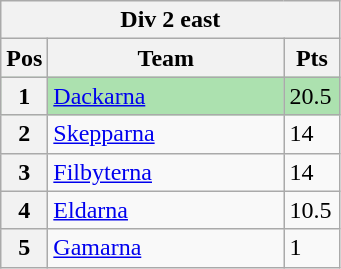<table class="wikitable">
<tr>
<th colspan="3">Div 2 east</th>
</tr>
<tr>
<th width=20>Pos</th>
<th width=150>Team</th>
<th width=30>Pts</th>
</tr>
<tr style="background:#ACE1AF;">
<th>1</th>
<td><a href='#'>Dackarna</a></td>
<td>20.5</td>
</tr>
<tr>
<th>2</th>
<td><a href='#'>Skepparna</a></td>
<td>14</td>
</tr>
<tr>
<th>3</th>
<td><a href='#'>Filbyterna</a></td>
<td>14</td>
</tr>
<tr>
<th>4</th>
<td><a href='#'>Eldarna</a></td>
<td>10.5</td>
</tr>
<tr>
<th>5</th>
<td><a href='#'>Gamarna</a></td>
<td>1</td>
</tr>
</table>
